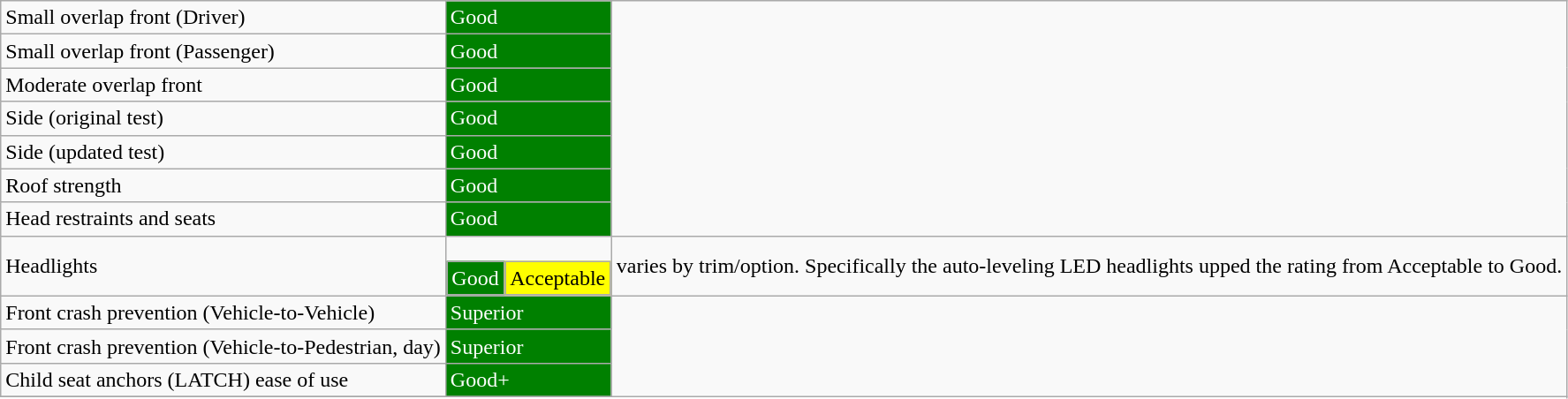<table class="wikitable">
<tr>
<td>Small overlap front (Driver)</td>
<td style="color:white;background: green">Good</td>
</tr>
<tr>
<td>Small overlap front (Passenger)</td>
<td style="color:white;background: green">Good</td>
</tr>
<tr>
<td>Moderate overlap front</td>
<td style="color:white;background: green">Good</td>
</tr>
<tr>
<td>Side (original test)</td>
<td style="color:white;background: green">Good</td>
</tr>
<tr>
<td>Side (updated test)</td>
<td style="color:white;background: green">Good</td>
</tr>
<tr>
<td>Roof strength</td>
<td style="color:white;background: green">Good</td>
</tr>
<tr>
<td>Head restraints and seats</td>
<td style="color:white;background: green">Good</td>
</tr>
<tr>
<td>Headlights</td>
<td style="margin:0;padding:0"><br><table border=0 cellspacing=0>
<tr>
<td style="color:white;background: green">Good</td>
<td style="background: yellow">Acceptable</td>
</tr>
</table>
</td>
<td>varies by trim/option. Specifically the auto-leveling LED headlights upped the rating from Acceptable to Good.</td>
</tr>
<tr>
<td>Front crash prevention (Vehicle-to-Vehicle)</td>
<td style="color:white;background: green">Superior</td>
</tr>
<tr>
<td>Front crash prevention (Vehicle-to-Pedestrian, day)</td>
<td style="color:white;background: green">Superior</td>
</tr>
<tr>
<td>Child seat anchors (LATCH) ease of use</td>
<td style="color:white;background: green">Good+</td>
</tr>
<tr>
</tr>
</table>
